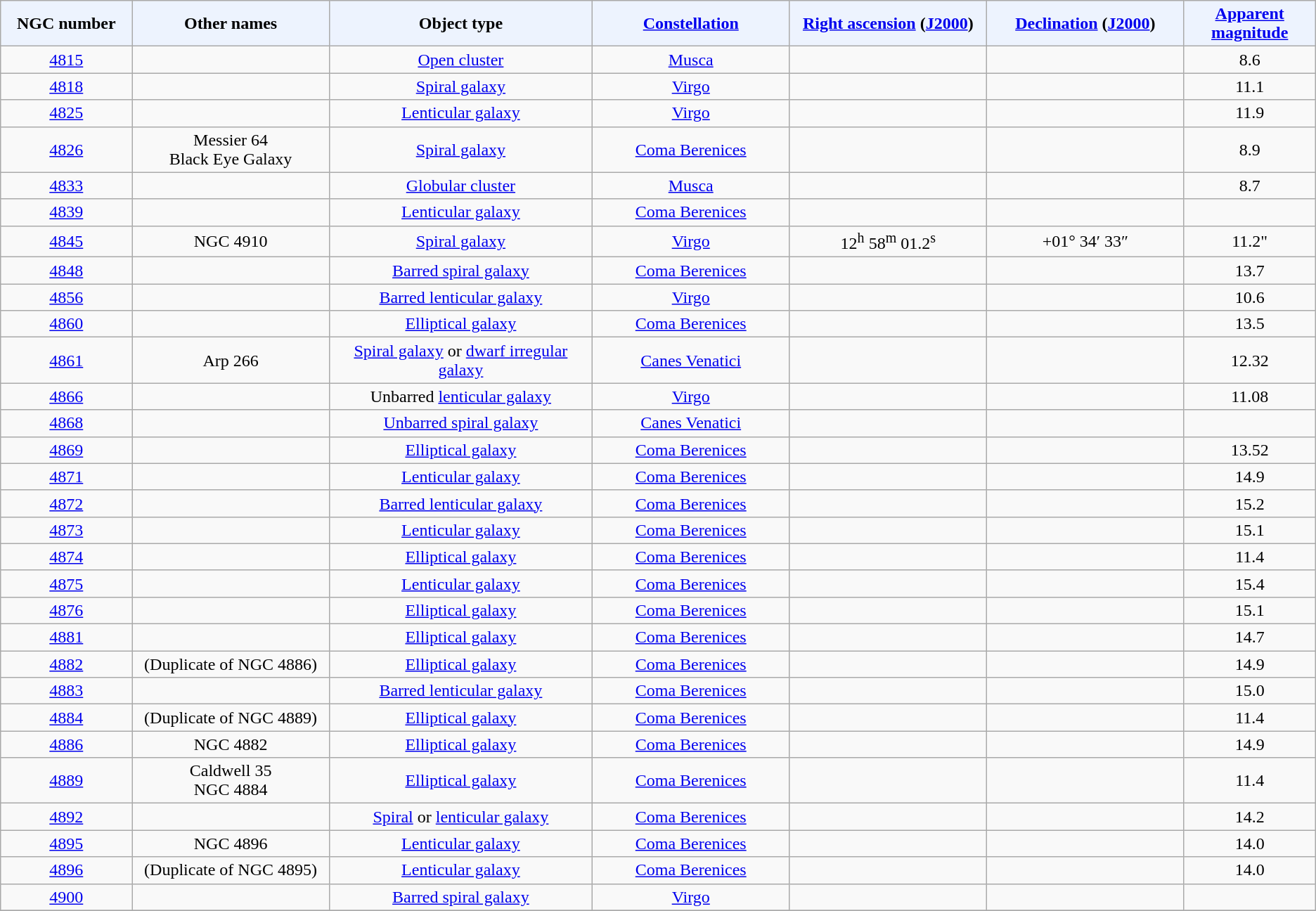<table class="wikitable sortable sticky-header" style="text-align: center;">
<tr>
<th style="background-color:#edf3fe; width: 10%;">NGC number</th>
<th style="background-color:#edf3fe; width: 15%;">Other names</th>
<th style="background-color:#edf3fe; width: 20%;">Object type</th>
<th style="background-color:#edf3fe; width: 15%;"><a href='#'>Constellation</a></th>
<th style="background-color:#edf3fe; width: 15%;"><a href='#'>Right ascension</a> (<a href='#'>J2000</a>)</th>
<th style="background-color:#edf3fe; width: 15%;"><a href='#'>Declination</a> (<a href='#'>J2000</a>)</th>
<th style="background-color:#edf3fe; width: 10%;"><a href='#'>Apparent magnitude</a></th>
</tr>
<tr>
<td><a href='#'>4815</a></td>
<td></td>
<td><a href='#'>Open cluster</a></td>
<td><a href='#'>Musca</a></td>
<td></td>
<td></td>
<td>8.6</td>
</tr>
<tr>
<td><a href='#'>4818</a></td>
<td></td>
<td><a href='#'>Spiral galaxy</a></td>
<td><a href='#'>Virgo</a></td>
<td></td>
<td></td>
<td>11.1</td>
</tr>
<tr>
<td><a href='#'>4825</a></td>
<td></td>
<td><a href='#'>Lenticular galaxy</a></td>
<td><a href='#'>Virgo</a></td>
<td></td>
<td></td>
<td>11.9</td>
</tr>
<tr>
<td><a href='#'>4826</a></td>
<td>Messier 64<br>Black Eye Galaxy</td>
<td><a href='#'>Spiral galaxy</a></td>
<td><a href='#'>Coma Berenices</a></td>
<td></td>
<td></td>
<td>8.9</td>
</tr>
<tr>
<td><a href='#'>4833</a></td>
<td></td>
<td><a href='#'>Globular cluster</a></td>
<td><a href='#'>Musca</a></td>
<td></td>
<td></td>
<td>8.7</td>
</tr>
<tr>
<td><a href='#'>4839</a></td>
<td></td>
<td><a href='#'>Lenticular galaxy</a></td>
<td><a href='#'>Coma Berenices</a></td>
<td></td>
<td></td>
<td></td>
</tr>
<tr>
<td><a href='#'>4845</a></td>
<td>NGC 4910</td>
<td><a href='#'>Spiral galaxy</a></td>
<td><a href='#'>Virgo</a></td>
<td>12<sup>h</sup> 58<sup>m</sup> 01.2<sup>s</sup></td>
<td>+01° 34′ 33″</td>
<td>11.2"</td>
</tr>
<tr>
<td><a href='#'>4848</a></td>
<td></td>
<td><a href='#'>Barred spiral galaxy</a></td>
<td><a href='#'>Coma Berenices</a></td>
<td></td>
<td></td>
<td>13.7</td>
</tr>
<tr>
<td><a href='#'>4856</a></td>
<td></td>
<td><a href='#'>Barred lenticular galaxy</a></td>
<td><a href='#'>Virgo</a></td>
<td></td>
<td></td>
<td>10.6</td>
</tr>
<tr>
<td><a href='#'>4860</a></td>
<td></td>
<td><a href='#'>Elliptical galaxy</a></td>
<td><a href='#'>Coma Berenices</a></td>
<td></td>
<td></td>
<td>13.5</td>
</tr>
<tr>
<td><a href='#'>4861</a></td>
<td>Arp 266</td>
<td><a href='#'>Spiral galaxy</a> or <a href='#'>dwarf irregular galaxy</a></td>
<td><a href='#'>Canes Venatici</a></td>
<td></td>
<td></td>
<td>12.32</td>
</tr>
<tr>
<td><a href='#'>4866</a></td>
<td></td>
<td>Unbarred <a href='#'>lenticular galaxy</a></td>
<td><a href='#'>Virgo</a></td>
<td></td>
<td></td>
<td>11.08</td>
</tr>
<tr>
<td><a href='#'>4868</a></td>
<td></td>
<td><a href='#'>Unbarred spiral galaxy</a></td>
<td><a href='#'>Canes Venatici</a></td>
<td></td>
<td></td>
<td></td>
</tr>
<tr>
<td><a href='#'>4869</a></td>
<td></td>
<td><a href='#'>Elliptical galaxy</a></td>
<td><a href='#'>Coma Berenices</a></td>
<td></td>
<td></td>
<td>13.52</td>
</tr>
<tr>
<td><a href='#'>4871</a></td>
<td></td>
<td><a href='#'>Lenticular galaxy</a></td>
<td><a href='#'>Coma Berenices</a></td>
<td></td>
<td></td>
<td>14.9</td>
</tr>
<tr>
<td><a href='#'>4872</a></td>
<td></td>
<td><a href='#'>Barred lenticular galaxy</a></td>
<td><a href='#'>Coma Berenices</a></td>
<td></td>
<td></td>
<td>15.2</td>
</tr>
<tr>
<td><a href='#'>4873</a></td>
<td></td>
<td><a href='#'>Lenticular galaxy</a></td>
<td><a href='#'>Coma Berenices</a></td>
<td></td>
<td></td>
<td>15.1</td>
</tr>
<tr>
<td><a href='#'>4874</a></td>
<td></td>
<td><a href='#'>Elliptical galaxy</a></td>
<td><a href='#'>Coma Berenices</a></td>
<td></td>
<td></td>
<td>11.4</td>
</tr>
<tr>
<td><a href='#'>4875</a></td>
<td></td>
<td><a href='#'>Lenticular galaxy</a></td>
<td><a href='#'>Coma Berenices</a></td>
<td></td>
<td></td>
<td>15.4</td>
</tr>
<tr>
<td><a href='#'>4876</a></td>
<td></td>
<td><a href='#'>Elliptical galaxy</a></td>
<td><a href='#'>Coma Berenices</a></td>
<td></td>
<td></td>
<td>15.1</td>
</tr>
<tr>
<td><a href='#'>4881</a></td>
<td></td>
<td><a href='#'>Elliptical galaxy</a></td>
<td><a href='#'>Coma Berenices</a></td>
<td></td>
<td></td>
<td>14.7</td>
</tr>
<tr>
<td><a href='#'>4882</a></td>
<td>(Duplicate of NGC 4886)</td>
<td><a href='#'>Elliptical galaxy</a></td>
<td><a href='#'>Coma Berenices</a></td>
<td></td>
<td></td>
<td>14.9</td>
</tr>
<tr>
<td><a href='#'>4883</a></td>
<td></td>
<td><a href='#'>Barred lenticular galaxy</a></td>
<td><a href='#'>Coma Berenices</a></td>
<td></td>
<td></td>
<td>15.0</td>
</tr>
<tr>
<td><a href='#'>4884</a></td>
<td>(Duplicate of NGC 4889)</td>
<td><a href='#'>Elliptical galaxy</a></td>
<td><a href='#'>Coma Berenices</a></td>
<td></td>
<td></td>
<td>11.4</td>
</tr>
<tr>
<td><a href='#'>4886</a></td>
<td>NGC 4882</td>
<td><a href='#'>Elliptical galaxy</a></td>
<td><a href='#'>Coma Berenices</a></td>
<td></td>
<td></td>
<td>14.9</td>
</tr>
<tr>
<td><a href='#'>4889</a></td>
<td>Caldwell 35<br>NGC 4884</td>
<td><a href='#'>Elliptical galaxy</a></td>
<td><a href='#'>Coma Berenices</a></td>
<td></td>
<td></td>
<td>11.4</td>
</tr>
<tr>
<td><a href='#'>4892</a></td>
<td></td>
<td><a href='#'>Spiral</a> or <a href='#'>lenticular galaxy</a></td>
<td><a href='#'>Coma Berenices</a></td>
<td></td>
<td></td>
<td>14.2</td>
</tr>
<tr>
<td><a href='#'>4895</a></td>
<td>NGC 4896</td>
<td><a href='#'>Lenticular galaxy</a></td>
<td><a href='#'>Coma Berenices</a></td>
<td></td>
<td></td>
<td>14.0</td>
</tr>
<tr>
<td><a href='#'>4896</a></td>
<td>(Duplicate of NGC 4895)</td>
<td><a href='#'>Lenticular galaxy</a></td>
<td><a href='#'>Coma Berenices</a></td>
<td></td>
<td></td>
<td>14.0</td>
</tr>
<tr>
<td><a href='#'>4900</a></td>
<td></td>
<td><a href='#'>Barred spiral galaxy</a></td>
<td><a href='#'>Virgo</a></td>
<td></td>
<td></td>
<td></td>
</tr>
<tr>
</tr>
</table>
